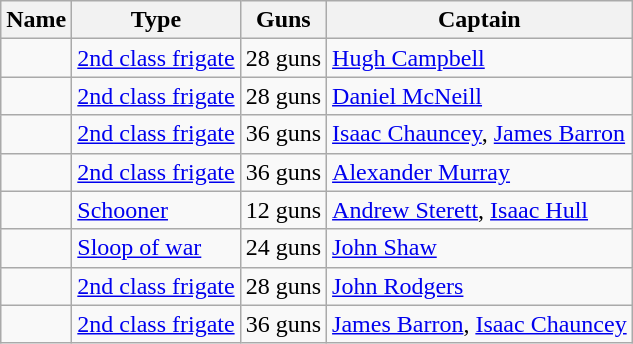<table class="wikitable sortable">
<tr>
<th>Name</th>
<th>Type</th>
<th>Guns</th>
<th>Captain</th>
</tr>
<tr>
<td> </td>
<td><a href='#'>2nd class frigate</a></td>
<td>28 guns </td>
<td><a href='#'>Hugh Campbell</a></td>
</tr>
<tr>
<td> </td>
<td><a href='#'>2nd class frigate</a></td>
<td>28 guns </td>
<td><a href='#'>Daniel McNeill</a></td>
</tr>
<tr>
<td> </td>
<td><a href='#'>2nd class frigate</a></td>
<td>36 guns </td>
<td><a href='#'>Isaac Chauncey</a>, <a href='#'>James Barron</a></td>
</tr>
<tr>
<td> </td>
<td><a href='#'>2nd class frigate</a></td>
<td>36 guns </td>
<td><a href='#'>Alexander Murray</a></td>
</tr>
<tr>
<td> </td>
<td><a href='#'>Schooner</a></td>
<td>12 guns </td>
<td><a href='#'>Andrew Sterett</a>, <a href='#'>Isaac Hull</a></td>
</tr>
<tr>
<td> </td>
<td><a href='#'>Sloop of war</a></td>
<td>24 guns </td>
<td><a href='#'>John Shaw</a></td>
</tr>
<tr>
<td> </td>
<td><a href='#'>2nd class frigate</a></td>
<td>28 guns </td>
<td><a href='#'>John Rodgers</a></td>
</tr>
<tr>
<td> </td>
<td><a href='#'>2nd class frigate</a></td>
<td>36 guns </td>
<td><a href='#'>James Barron</a>, <a href='#'>Isaac Chauncey</a></td>
</tr>
</table>
